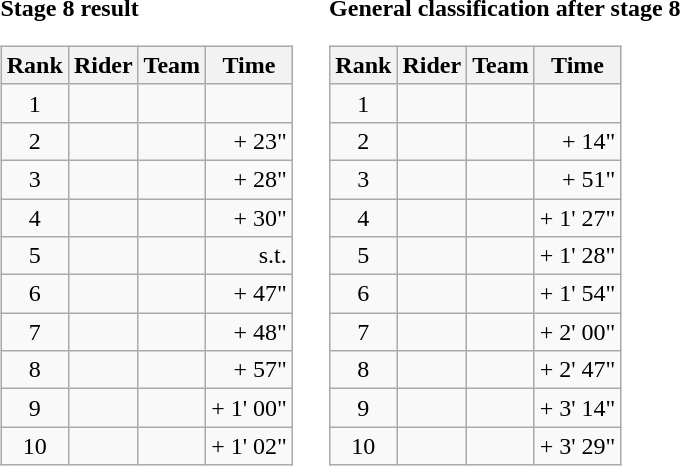<table>
<tr>
<td><strong>Stage 8 result</strong><br><table class="wikitable">
<tr>
<th scope="col">Rank</th>
<th scope="col">Rider</th>
<th scope="col">Team</th>
<th scope="col">Time</th>
</tr>
<tr>
<td style="text-align:center;">1</td>
<td></td>
<td></td>
<td style="text-align:right;"></td>
</tr>
<tr>
<td style="text-align:center;">2</td>
<td></td>
<td></td>
<td style="text-align:right;">+ 23"</td>
</tr>
<tr>
<td style="text-align:center;">3</td>
<td></td>
<td></td>
<td style="text-align:right;">+ 28"</td>
</tr>
<tr>
<td style="text-align:center;">4</td>
<td></td>
<td></td>
<td style="text-align:right;">+ 30"</td>
</tr>
<tr>
<td style="text-align:center;">5</td>
<td></td>
<td></td>
<td style="text-align:right;">s.t.</td>
</tr>
<tr>
<td style="text-align:center;">6</td>
<td></td>
<td></td>
<td style="text-align:right;">+ 47"</td>
</tr>
<tr>
<td style="text-align:center;">7</td>
<td></td>
<td></td>
<td style="text-align:right;">+ 48"</td>
</tr>
<tr>
<td style="text-align:center;">8</td>
<td></td>
<td></td>
<td style="text-align:right;">+ 57"</td>
</tr>
<tr>
<td style="text-align:center;">9</td>
<td></td>
<td></td>
<td style="text-align:right;">+ 1' 00"</td>
</tr>
<tr>
<td style="text-align:center;">10</td>
<td></td>
<td></td>
<td style="text-align:right;">+ 1' 02"</td>
</tr>
</table>
</td>
<td></td>
<td><strong>General classification after stage 8</strong><br><table class="wikitable">
<tr>
<th scope="col">Rank</th>
<th scope="col">Rider</th>
<th scope="col">Team</th>
<th scope="col">Time</th>
</tr>
<tr>
<td style="text-align:center;">1</td>
<td></td>
<td></td>
<td style="text-align:right;"></td>
</tr>
<tr>
<td style="text-align:center;">2</td>
<td></td>
<td></td>
<td style="text-align:right;">+ 14"</td>
</tr>
<tr>
<td style="text-align:center;">3</td>
<td></td>
<td></td>
<td style="text-align:right;">+ 51"</td>
</tr>
<tr>
<td style="text-align:center;">4</td>
<td></td>
<td></td>
<td style="text-align:right;">+ 1' 27"</td>
</tr>
<tr>
<td style="text-align:center;">5</td>
<td></td>
<td></td>
<td style="text-align:right;">+ 1' 28"</td>
</tr>
<tr>
<td style="text-align:center;">6</td>
<td></td>
<td></td>
<td style="text-align:right;">+ 1' 54"</td>
</tr>
<tr>
<td style="text-align:center;">7</td>
<td></td>
<td></td>
<td style="text-align:right;">+ 2' 00"</td>
</tr>
<tr>
<td style="text-align:center;">8</td>
<td></td>
<td></td>
<td style="text-align:right;">+ 2' 47"</td>
</tr>
<tr>
<td style="text-align:center;">9</td>
<td></td>
<td></td>
<td style="text-align:right;">+ 3' 14"</td>
</tr>
<tr>
<td style="text-align:center;">10</td>
<td></td>
<td></td>
<td style="text-align:right;">+ 3' 29"</td>
</tr>
</table>
</td>
</tr>
</table>
